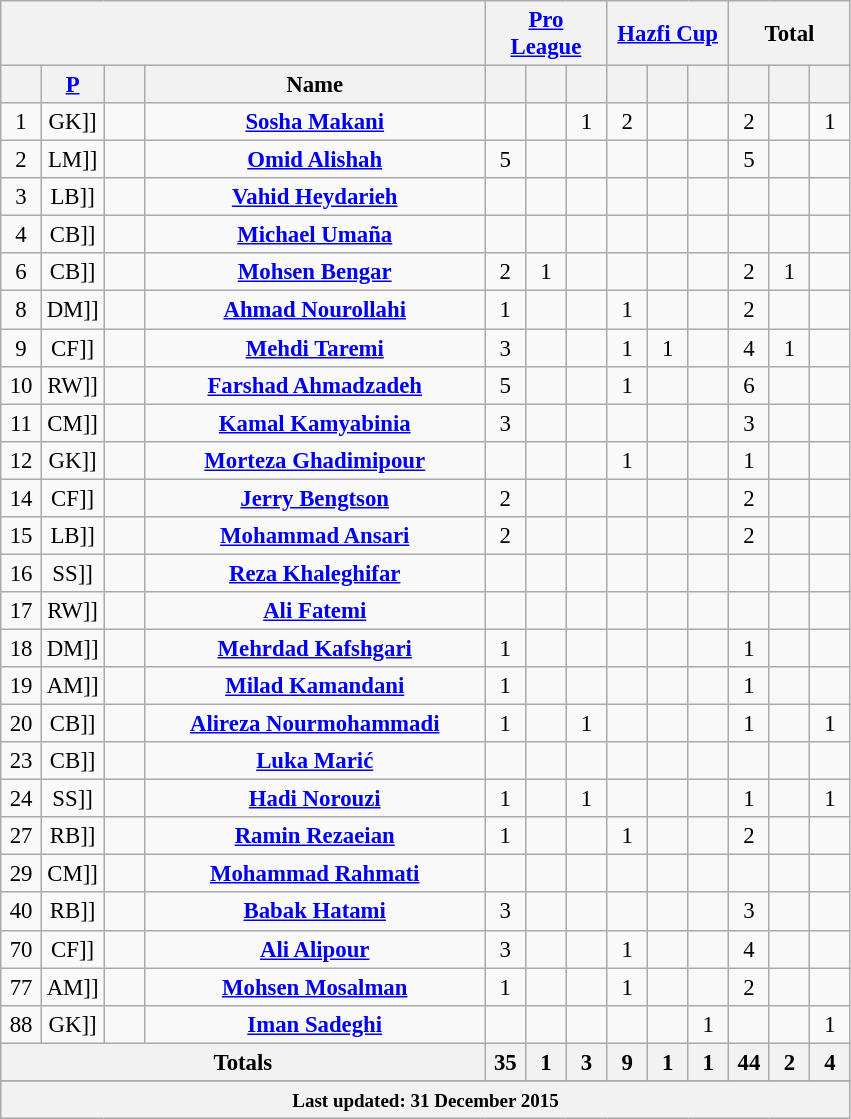<table class="wikitable sortable" style="text-align:center; font-size:95%;">
<tr>
<th colspan="4"></th>
<th colspan="3"><a href='#'>Pro League</a></th>
<th colspan="3"><a href='#'>Hazfi Cup</a></th>
<th colspan="3">Total</th>
</tr>
<tr>
<th width=20></th>
<th width=20><a href='#'>P</a></th>
<th width=20></th>
<th width=220>Name</th>
<th width=20></th>
<th width=20></th>
<th width=20></th>
<th width=20></th>
<th width=20></th>
<th width=20></th>
<th width=20></th>
<th width=20></th>
<th width=20></th>
</tr>
<tr>
<td>1</td>
<td [[>GK]]</td>
<td></td>
<td><strong><a href='#'>Sosha Makani</a></strong></td>
<td></td>
<td></td>
<td>1</td>
<td>2</td>
<td></td>
<td></td>
<td>2</td>
<td></td>
<td>1</td>
</tr>
<tr>
<td>2</td>
<td [[>LM]]</td>
<td></td>
<td><strong><a href='#'>Omid Alishah</a></strong></td>
<td>5</td>
<td></td>
<td></td>
<td></td>
<td></td>
<td></td>
<td>5</td>
<td></td>
<td></td>
</tr>
<tr>
<td>3</td>
<td [[>LB]]</td>
<td></td>
<td><strong><a href='#'>Vahid Heydarieh</a></strong></td>
<td></td>
<td></td>
<td></td>
<td></td>
<td></td>
<td></td>
<td></td>
<td></td>
<td></td>
</tr>
<tr>
<td>4</td>
<td [[>CB]]</td>
<td></td>
<td><strong><a href='#'>Michael Umaña</a></strong></td>
<td></td>
<td></td>
<td></td>
<td></td>
<td></td>
<td></td>
<td></td>
<td></td>
<td></td>
</tr>
<tr>
<td>6</td>
<td [[>CB]]</td>
<td></td>
<td><strong><a href='#'>Mohsen Bengar</a></strong></td>
<td>2</td>
<td>1</td>
<td></td>
<td></td>
<td></td>
<td></td>
<td>2</td>
<td>1</td>
<td></td>
</tr>
<tr>
<td>8</td>
<td [[>DM]]</td>
<td></td>
<td><strong><a href='#'>Ahmad Nourollahi</a></strong></td>
<td>1</td>
<td></td>
<td></td>
<td>1</td>
<td></td>
<td></td>
<td>2</td>
<td></td>
<td></td>
</tr>
<tr>
<td>9</td>
<td [[>CF]]</td>
<td></td>
<td><strong><a href='#'>Mehdi Taremi</a></strong></td>
<td>3</td>
<td></td>
<td></td>
<td>1</td>
<td>1</td>
<td></td>
<td>4</td>
<td>1</td>
<td></td>
</tr>
<tr>
<td>10</td>
<td [[>RW]]</td>
<td></td>
<td><strong><a href='#'>Farshad Ahmadzadeh</a></strong></td>
<td>5</td>
<td></td>
<td></td>
<td>1</td>
<td></td>
<td></td>
<td>6</td>
<td></td>
<td></td>
</tr>
<tr>
<td>11</td>
<td [[>CM]]</td>
<td></td>
<td><strong><a href='#'>Kamal Kamyabinia</a></strong></td>
<td>3</td>
<td></td>
<td></td>
<td></td>
<td></td>
<td></td>
<td>3</td>
<td></td>
<td></td>
</tr>
<tr>
<td>12</td>
<td [[>GK]]</td>
<td></td>
<td><strong><a href='#'>Morteza Ghadimipour</a></strong></td>
<td></td>
<td></td>
<td></td>
<td>1</td>
<td></td>
<td></td>
<td>1</td>
<td></td>
<td></td>
</tr>
<tr>
<td>14</td>
<td [[>CF]]</td>
<td></td>
<td><strong><a href='#'>Jerry Bengtson</a></strong></td>
<td>2</td>
<td></td>
<td></td>
<td></td>
<td></td>
<td></td>
<td>2</td>
<td></td>
<td></td>
</tr>
<tr>
<td>15</td>
<td [[>LB]]</td>
<td></td>
<td><strong><a href='#'>Mohammad Ansari</a></strong></td>
<td>2</td>
<td></td>
<td></td>
<td></td>
<td></td>
<td></td>
<td>2</td>
<td></td>
<td></td>
</tr>
<tr>
<td>16</td>
<td [[>SS]]</td>
<td></td>
<td><strong><a href='#'>Reza Khaleghifar</a></strong></td>
<td></td>
<td></td>
<td></td>
<td></td>
<td></td>
<td></td>
<td></td>
<td></td>
<td></td>
</tr>
<tr>
<td>17</td>
<td [[>RW]]</td>
<td></td>
<td><strong><a href='#'>Ali Fatemi</a></strong></td>
<td></td>
<td></td>
<td></td>
<td></td>
<td></td>
<td></td>
<td></td>
<td></td>
<td></td>
</tr>
<tr>
<td>18</td>
<td [[>DM]]</td>
<td></td>
<td><strong><a href='#'>Mehrdad Kafshgari</a></strong></td>
<td>1</td>
<td></td>
<td></td>
<td></td>
<td></td>
<td></td>
<td>1</td>
<td></td>
<td></td>
</tr>
<tr>
<td>19</td>
<td [[>AM]]</td>
<td></td>
<td><strong><a href='#'>Milad Kamandani</a></strong></td>
<td>1</td>
<td></td>
<td></td>
<td></td>
<td></td>
<td></td>
<td>1</td>
<td></td>
<td></td>
</tr>
<tr>
<td>20</td>
<td [[>CB]]</td>
<td></td>
<td><strong><a href='#'>Alireza Nourmohammadi</a></strong></td>
<td>1</td>
<td></td>
<td>1</td>
<td></td>
<td></td>
<td></td>
<td>1</td>
<td></td>
<td>1</td>
</tr>
<tr>
<td>23</td>
<td [[>CB]]</td>
<td></td>
<td><strong><a href='#'>Luka Marić</a></strong></td>
<td></td>
<td></td>
<td></td>
<td></td>
<td></td>
<td></td>
<td></td>
<td></td>
<td></td>
</tr>
<tr>
<td>24</td>
<td [[>SS]]</td>
<td></td>
<td><strong><a href='#'>Hadi Norouzi</a></strong></td>
<td>1</td>
<td></td>
<td>1</td>
<td></td>
<td></td>
<td></td>
<td>1</td>
<td></td>
<td>1</td>
</tr>
<tr>
<td>27</td>
<td [[>RB]]</td>
<td></td>
<td><strong><a href='#'>Ramin Rezaeian</a></strong></td>
<td>1</td>
<td></td>
<td></td>
<td>1</td>
<td></td>
<td></td>
<td>2</td>
<td></td>
<td></td>
</tr>
<tr>
<td>29</td>
<td [[>CM]]</td>
<td></td>
<td><strong><a href='#'>Mohammad Rahmati</a></strong></td>
<td></td>
<td></td>
<td></td>
<td></td>
<td></td>
<td></td>
<td></td>
<td></td>
<td></td>
</tr>
<tr>
<td>40</td>
<td [[>RB]]</td>
<td></td>
<td><strong><a href='#'>Babak Hatami</a></strong></td>
<td>3</td>
<td></td>
<td></td>
<td></td>
<td></td>
<td></td>
<td>3</td>
<td></td>
<td></td>
</tr>
<tr>
<td>70</td>
<td [[>CF]]</td>
<td></td>
<td><strong><a href='#'>Ali Alipour</a></strong></td>
<td>3</td>
<td></td>
<td></td>
<td>1</td>
<td></td>
<td></td>
<td>4</td>
<td></td>
<td></td>
</tr>
<tr>
<td>77</td>
<td [[>AM]]</td>
<td></td>
<td><strong><a href='#'>Mohsen Mosalman</a></strong></td>
<td>1</td>
<td></td>
<td></td>
<td>1</td>
<td></td>
<td></td>
<td>2</td>
<td></td>
<td></td>
</tr>
<tr>
<td>88</td>
<td [[>GK]]</td>
<td></td>
<td><strong><a href='#'>Iman Sadeghi</a></strong></td>
<td></td>
<td></td>
<td></td>
<td></td>
<td></td>
<td>1</td>
<td></td>
<td></td>
<td>1</td>
</tr>
<tr>
<th colspan="4">Totals</th>
<th>35</th>
<th><strong>1</strong></th>
<th>3</th>
<th><strong>9</strong></th>
<th><strong>1</strong></th>
<th><strong>1</strong></th>
<th>44</th>
<th>2</th>
<th>4</th>
</tr>
<tr>
</tr>
<tr align="left" style="background:#DCDCDC">
<th colspan="16"><small>Last updated:  31 December 2015</small></th>
</tr>
</table>
